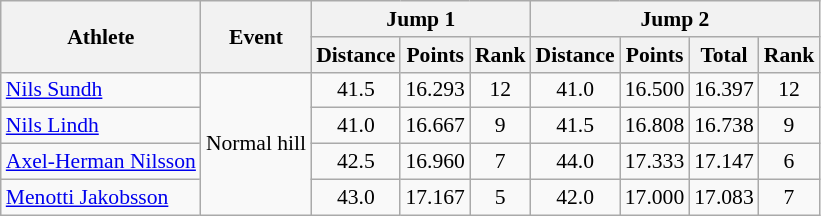<table class="wikitable" style="font-size:90%">
<tr>
<th rowspan="2">Athlete</th>
<th rowspan="2">Event</th>
<th colspan="3">Jump 1</th>
<th colspan="4">Jump 2</th>
</tr>
<tr>
<th>Distance</th>
<th>Points</th>
<th>Rank</th>
<th>Distance</th>
<th>Points</th>
<th>Total</th>
<th>Rank</th>
</tr>
<tr>
<td><a href='#'>Nils Sundh</a></td>
<td rowspan="4">Normal hill</td>
<td align="center">41.5</td>
<td align="center">16.293</td>
<td align="center">12</td>
<td align="center">41.0</td>
<td align="center">16.500</td>
<td align="center">16.397</td>
<td align="center">12</td>
</tr>
<tr>
<td><a href='#'>Nils Lindh</a></td>
<td align="center">41.0</td>
<td align="center">16.667</td>
<td align="center">9</td>
<td align="center">41.5</td>
<td align="center">16.808</td>
<td align="center">16.738</td>
<td align="center">9</td>
</tr>
<tr>
<td><a href='#'>Axel-Herman Nilsson</a></td>
<td align="center">42.5</td>
<td align="center">16.960</td>
<td align="center">7</td>
<td align="center">44.0</td>
<td align="center">17.333</td>
<td align="center">17.147</td>
<td align="center">6</td>
</tr>
<tr>
<td><a href='#'>Menotti Jakobsson</a></td>
<td align="center">43.0</td>
<td align="center">17.167</td>
<td align="center">5</td>
<td align="center">42.0</td>
<td align="center">17.000</td>
<td align="center">17.083</td>
<td align="center">7</td>
</tr>
</table>
